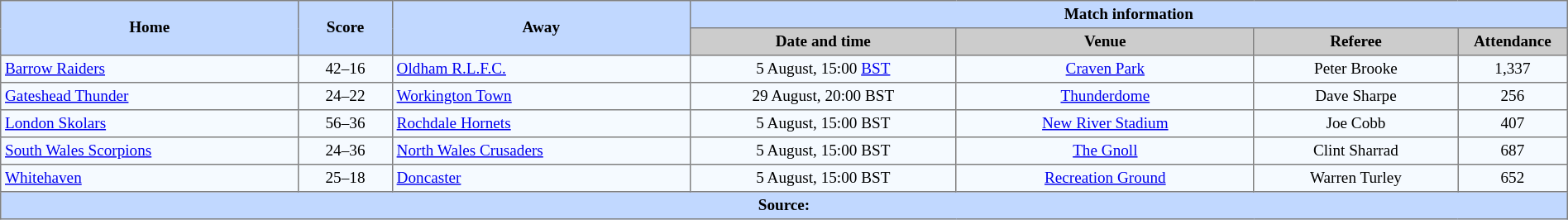<table border=1 style="border-collapse:collapse; font-size:80%; text-align:center;" cellpadding=3 cellspacing=0 width=100%>
<tr bgcolor=#C1D8FF>
<th rowspan=2 width=19%>Home</th>
<th rowspan=2 width=6%>Score</th>
<th rowspan=2 width=19%>Away</th>
<th colspan=6>Match information</th>
</tr>
<tr bgcolor=#CCCCCC>
<th width=17%>Date and time</th>
<th width=19%>Venue</th>
<th width=13%>Referee</th>
<th width=7%>Attendance</th>
</tr>
<tr bgcolor=#F5FAFF>
<td align=left> <a href='#'>Barrow Raiders</a></td>
<td>42–16</td>
<td align=left> <a href='#'>Oldham R.L.F.C.</a></td>
<td>5 August, 15:00 <a href='#'>BST</a></td>
<td><a href='#'>Craven Park</a></td>
<td>Peter Brooke</td>
<td>1,337</td>
</tr>
<tr bgcolor=#F5FAFF>
<td align=left> <a href='#'>Gateshead Thunder</a></td>
<td>24–22</td>
<td align=left> <a href='#'>Workington Town</a></td>
<td>29 August, 20:00 BST</td>
<td><a href='#'>Thunderdome</a></td>
<td>Dave Sharpe</td>
<td>256</td>
</tr>
<tr bgcolor=#F5FAFF>
<td align=left> <a href='#'>London Skolars</a></td>
<td>56–36</td>
<td align=left> <a href='#'>Rochdale Hornets</a></td>
<td>5 August, 15:00 BST</td>
<td><a href='#'>New River Stadium</a></td>
<td>Joe Cobb</td>
<td>407</td>
</tr>
<tr bgcolor=#F5FAFF>
<td align=left> <a href='#'>South Wales Scorpions</a></td>
<td>24–36</td>
<td align=left> <a href='#'>North Wales Crusaders</a></td>
<td>5 August, 15:00 BST</td>
<td><a href='#'>The Gnoll</a></td>
<td>Clint Sharrad</td>
<td>687</td>
</tr>
<tr bgcolor=#F5FAFF>
<td align=left> <a href='#'>Whitehaven</a></td>
<td>25–18</td>
<td align=left> <a href='#'>Doncaster</a></td>
<td>5 August, 15:00 BST</td>
<td><a href='#'>Recreation Ground</a></td>
<td>Warren Turley</td>
<td>652</td>
</tr>
<tr bgcolor=#C1D8FF>
<th colspan=12>Source:</th>
</tr>
</table>
